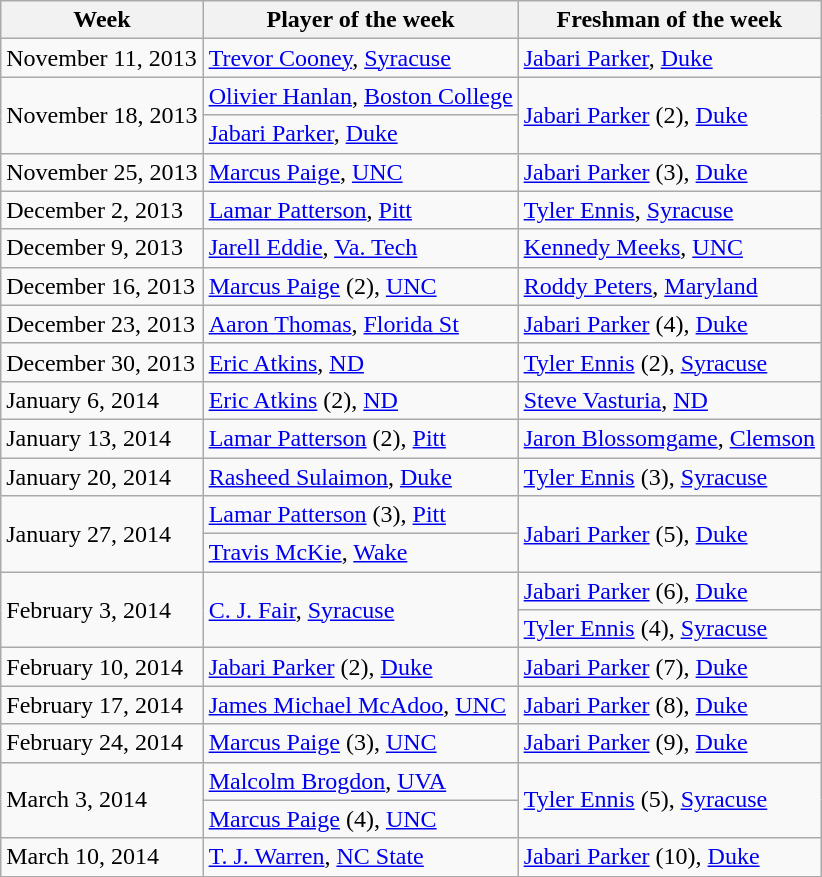<table class="wikitable" border="1">
<tr>
<th>Week</th>
<th>Player of the week</th>
<th>Freshman of the week</th>
</tr>
<tr>
<td>November 11, 2013</td>
<td><a href='#'>Trevor Cooney</a>, <a href='#'>Syracuse</a></td>
<td><a href='#'>Jabari Parker</a>, <a href='#'>Duke</a></td>
</tr>
<tr>
<td rowspan=2 valign=middle>November 18, 2013</td>
<td><a href='#'>Olivier Hanlan</a>, <a href='#'>Boston College</a></td>
<td rowspan=2 valign=middle><a href='#'>Jabari Parker</a> (2), <a href='#'>Duke</a></td>
</tr>
<tr>
<td><a href='#'>Jabari Parker</a>, <a href='#'>Duke</a></td>
</tr>
<tr>
<td>November 25, 2013</td>
<td><a href='#'>Marcus Paige</a>, <a href='#'>UNC</a></td>
<td><a href='#'>Jabari Parker</a> (3), <a href='#'>Duke</a></td>
</tr>
<tr>
<td>December 2, 2013</td>
<td><a href='#'>Lamar Patterson</a>, <a href='#'>Pitt</a></td>
<td><a href='#'>Tyler Ennis</a>, <a href='#'>Syracuse</a></td>
</tr>
<tr>
<td>December 9, 2013</td>
<td><a href='#'>Jarell Eddie</a>, <a href='#'>Va. Tech</a></td>
<td><a href='#'>Kennedy Meeks</a>, <a href='#'>UNC</a></td>
</tr>
<tr>
<td>December 16, 2013</td>
<td><a href='#'>Marcus Paige</a> (2), <a href='#'>UNC</a></td>
<td><a href='#'>Roddy Peters</a>, <a href='#'>Maryland</a></td>
</tr>
<tr>
<td>December 23, 2013</td>
<td><a href='#'>Aaron Thomas</a>, <a href='#'>Florida St</a></td>
<td><a href='#'>Jabari Parker</a> (4), <a href='#'>Duke</a></td>
</tr>
<tr>
<td>December 30, 2013</td>
<td><a href='#'>Eric Atkins</a>, <a href='#'>ND</a></td>
<td><a href='#'>Tyler Ennis</a> (2), <a href='#'>Syracuse</a></td>
</tr>
<tr>
<td>January 6, 2014</td>
<td><a href='#'>Eric Atkins</a> (2), <a href='#'>ND</a></td>
<td><a href='#'>Steve Vasturia</a>, <a href='#'>ND</a></td>
</tr>
<tr>
<td>January 13, 2014</td>
<td><a href='#'>Lamar Patterson</a> (2), <a href='#'>Pitt</a></td>
<td><a href='#'>Jaron Blossomgame</a>, <a href='#'>Clemson</a></td>
</tr>
<tr>
<td>January 20, 2014</td>
<td><a href='#'>Rasheed Sulaimon</a>, <a href='#'>Duke</a></td>
<td><a href='#'>Tyler Ennis</a> (3), <a href='#'>Syracuse</a></td>
</tr>
<tr>
<td rowspan=2 valign=middle>January 27, 2014</td>
<td><a href='#'>Lamar Patterson</a> (3), <a href='#'>Pitt</a></td>
<td rowspan=2 valign=middle><a href='#'>Jabari Parker</a> (5), <a href='#'>Duke</a></td>
</tr>
<tr>
<td><a href='#'>Travis McKie</a>, <a href='#'>Wake</a></td>
</tr>
<tr>
<td rowspan=2 valign=middle>February 3, 2014</td>
<td rowspan=2 valign=middle><a href='#'>C. J. Fair</a>, <a href='#'>Syracuse</a></td>
<td><a href='#'>Jabari Parker</a> (6), <a href='#'>Duke</a></td>
</tr>
<tr>
<td><a href='#'>Tyler Ennis</a> (4), <a href='#'>Syracuse</a></td>
</tr>
<tr>
<td>February 10, 2014</td>
<td><a href='#'>Jabari Parker</a> (2), <a href='#'>Duke</a></td>
<td><a href='#'>Jabari Parker</a> (7), <a href='#'>Duke</a></td>
</tr>
<tr>
<td>February 17, 2014</td>
<td><a href='#'>James Michael McAdoo</a>, <a href='#'>UNC</a></td>
<td><a href='#'>Jabari Parker</a> (8), <a href='#'>Duke</a></td>
</tr>
<tr>
<td>February 24, 2014</td>
<td><a href='#'>Marcus Paige</a> (3), <a href='#'>UNC</a></td>
<td><a href='#'>Jabari Parker</a> (9), <a href='#'>Duke</a></td>
</tr>
<tr>
<td rowspan=2 valign=middle>March 3, 2014</td>
<td><a href='#'>Malcolm Brogdon</a>, <a href='#'>UVA</a></td>
<td rowspan=2 valign=middle><a href='#'>Tyler Ennis</a> (5),  <a href='#'>Syracuse</a></td>
</tr>
<tr>
<td><a href='#'>Marcus Paige</a> (4), <a href='#'>UNC</a></td>
</tr>
<tr>
<td>March 10, 2014</td>
<td><a href='#'>T. J. Warren</a>, <a href='#'>NC State</a></td>
<td><a href='#'>Jabari Parker</a> (10), <a href='#'>Duke</a></td>
</tr>
</table>
